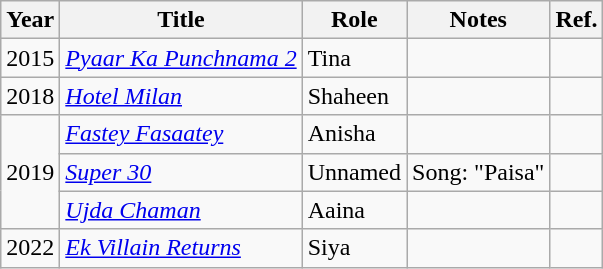<table class="wikitable sortable">
<tr>
<th>Year</th>
<th>Title</th>
<th>Role</th>
<th>Notes</th>
<th>Ref.</th>
</tr>
<tr>
<td>2015</td>
<td><em><a href='#'>Pyaar Ka Punchnama 2</a></em></td>
<td>Tina</td>
<td></td>
<td></td>
</tr>
<tr>
<td>2018</td>
<td><em><a href='#'>Hotel Milan</a></em></td>
<td>Shaheen</td>
<td></td>
<td></td>
</tr>
<tr>
<td rowspan="3">2019</td>
<td><em><a href='#'>Fastey Fasaatey </a></em></td>
<td>Anisha</td>
<td></td>
<td></td>
</tr>
<tr>
<td><em><a href='#'>Super 30</a></em></td>
<td>Unnamed</td>
<td>Song: "Paisa"</td>
<td></td>
</tr>
<tr>
<td><em><a href='#'>Ujda Chaman </a></em></td>
<td>Aaina</td>
<td></td>
<td></td>
</tr>
<tr>
<td>2022</td>
<td><em><a href='#'>Ek Villain Returns</a></em></td>
<td>Siya</td>
<td></td>
<td></td>
</tr>
</table>
